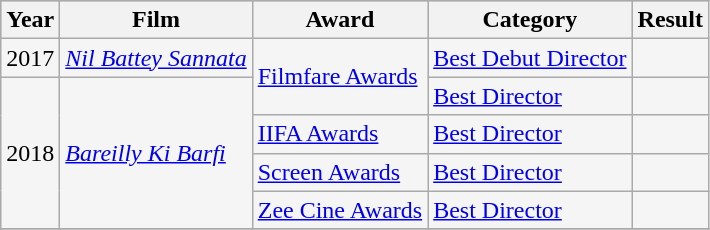<table class="wikitable sortable" style="background:#f5f5f5;">
<tr style="background:#B0C4DE;">
<th>Year</th>
<th>Film</th>
<th>Award</th>
<th>Category</th>
<th>Result</th>
</tr>
<tr>
<td>2017</td>
<td><em><a href='#'>Nil Battey Sannata</a></em></td>
<td rowspan="2"><a href='#'>Filmfare Awards</a></td>
<td><a href='#'>Best Debut Director</a></td>
<td></td>
</tr>
<tr>
<td rowspan="4">2018</td>
<td rowspan="4"><em><a href='#'>Bareilly Ki Barfi</a></em></td>
<td><a href='#'>Best Director</a></td>
<td></td>
</tr>
<tr>
<td><a href='#'>IIFA Awards</a></td>
<td><a href='#'>Best Director</a></td>
<td></td>
</tr>
<tr>
<td><a href='#'>Screen Awards</a></td>
<td><a href='#'>Best Director</a></td>
<td></td>
</tr>
<tr>
<td><a href='#'>Zee Cine Awards</a></td>
<td><a href='#'>Best Director</a></td>
<td></td>
</tr>
<tr>
</tr>
</table>
